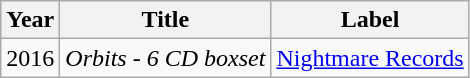<table class="wikitable">
<tr>
<th>Year</th>
<th>Title</th>
<th>Label</th>
</tr>
<tr>
<td>2016</td>
<td><em>Orbits - 6 CD boxset </em></td>
<td rowspan="4"><a href='#'>Nightmare Records</a></td>
</tr>
</table>
